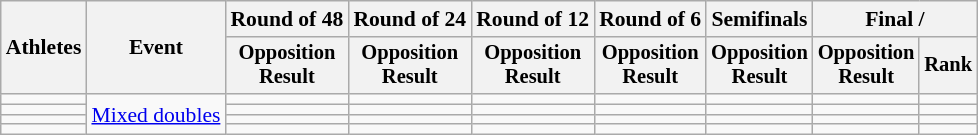<table class="wikitable" style="font-size:90%; text-align:center;">
<tr>
<th rowspan=2>Athletes</th>
<th rowspan=2>Event</th>
<th>Round of 48</th>
<th>Round of 24</th>
<th>Round of 12</th>
<th>Round of 6</th>
<th>Semifinals</th>
<th colspan=2>Final / </th>
</tr>
<tr style="font-size:95%">
<th>Opposition<br>Result</th>
<th>Opposition<br>Result</th>
<th>Opposition<br>Result</th>
<th>Opposition<br>Result</th>
<th>Opposition<br>Result</th>
<th>Opposition<br>Result</th>
<th>Rank</th>
</tr>
<tr>
<td align=left></td>
<td align=left rowspan=4><a href='#'>Mixed doubles</a></td>
<td></td>
<td></td>
<td></td>
<td></td>
<td></td>
<td></td>
<td></td>
</tr>
<tr>
<td align=left></td>
<td></td>
<td></td>
<td></td>
<td></td>
<td></td>
<td></td>
<td></td>
</tr>
<tr>
<td align=left></td>
<td></td>
<td></td>
<td></td>
<td></td>
<td></td>
<td></td>
<td></td>
</tr>
<tr>
<td align=left></td>
<td></td>
<td></td>
<td></td>
<td></td>
<td></td>
<td></td>
<td></td>
</tr>
</table>
